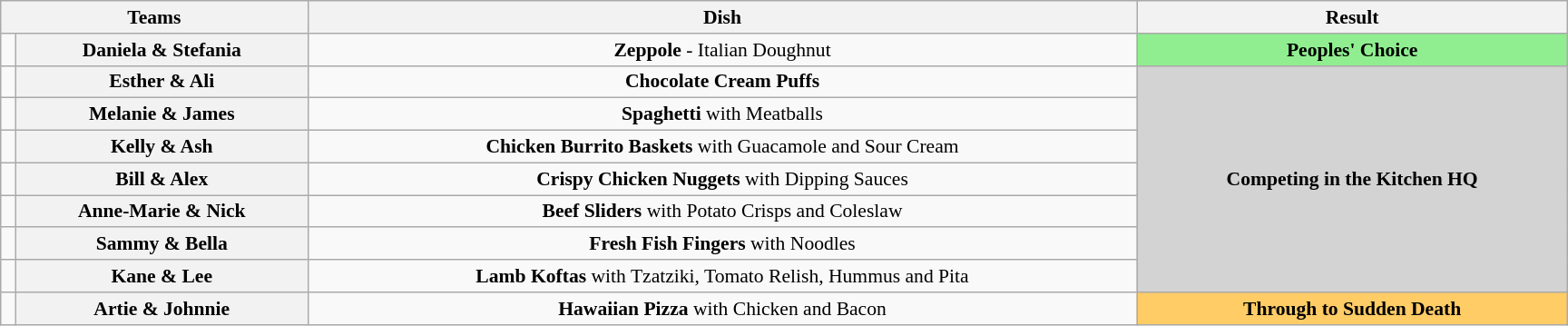<table class="wikitable plainrowheaders" style="text-align:center; font-size:90%; width:80em; margin:1em auto;">
<tr>
<th colspan="2">Teams</th>
<th>Dish</th>
<th>Result</th>
</tr>
<tr>
<td></td>
<th>Daniela & Stefania</th>
<td><strong>Zeppole</strong> - Italian Doughnut </td>
<td align=centre bgcolor=lightgreen><strong>Peoples' Choice</strong></td>
</tr>
<tr>
<td></td>
<th>Esther & Ali</th>
<td><strong>Chocolate Cream Puffs</strong></td>
<td align=centre bgcolor=lightgray rowspan=7><strong>Competing in the Kitchen HQ</strong></td>
</tr>
<tr>
<td></td>
<th>Melanie & James</th>
<td><strong>Spaghetti</strong> with Meatballs</td>
</tr>
<tr>
<td></td>
<th>Kelly & Ash</th>
<td><strong>Chicken Burrito Baskets</strong> with Guacamole and Sour Cream</td>
</tr>
<tr>
<td></td>
<th>Bill & Alex</th>
<td><strong>Crispy Chicken Nuggets</strong> with Dipping Sauces</td>
</tr>
<tr>
<td></td>
<th>Anne-Marie & Nick</th>
<td><strong>Beef Sliders</strong> with Potato Crisps and Coleslaw</td>
</tr>
<tr>
<td></td>
<th>Sammy & Bella</th>
<td><strong>Fresh Fish Fingers</strong> with Noodles</td>
</tr>
<tr>
<td></td>
<th>Kane & Lee</th>
<td><strong>Lamb Koftas</strong> with Tzatziki, Tomato Relish, Hummus and Pita</td>
</tr>
<tr>
<td></td>
<th>Artie & Johnnie</th>
<td><strong>Hawaiian Pizza</strong> with Chicken and Bacon</td>
<td align=centre bgcolor=#FFCC66><strong>Through to Sudden Death</strong></td>
</tr>
</table>
